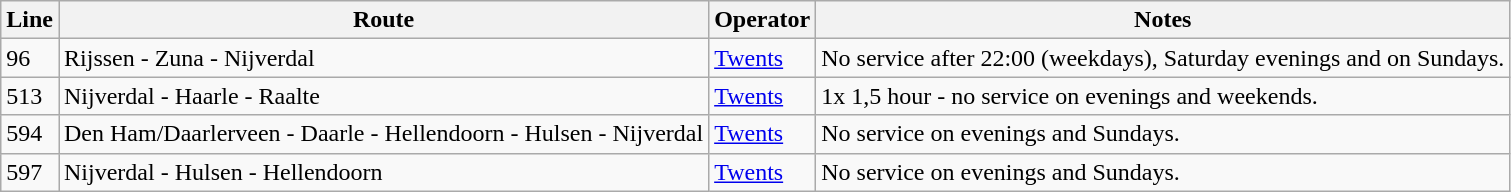<table class="wikitable">
<tr>
<th>Line</th>
<th>Route</th>
<th>Operator</th>
<th>Notes</th>
</tr>
<tr>
<td>96</td>
<td>Rijssen - Zuna - Nijverdal</td>
<td><a href='#'>Twents</a></td>
<td>No service after 22:00 (weekdays), Saturday evenings and on Sundays.</td>
</tr>
<tr>
<td>513</td>
<td>Nijverdal - Haarle - Raalte</td>
<td><a href='#'>Twents</a></td>
<td>1x 1,5 hour - no service on evenings and weekends.</td>
</tr>
<tr>
<td>594</td>
<td>Den Ham/Daarlerveen - Daarle - Hellendoorn - Hulsen - Nijverdal</td>
<td><a href='#'>Twents</a></td>
<td>No service on evenings and Sundays.</td>
</tr>
<tr>
<td>597</td>
<td>Nijverdal - Hulsen - Hellendoorn</td>
<td><a href='#'>Twents</a></td>
<td>No service on evenings and Sundays.</td>
</tr>
</table>
